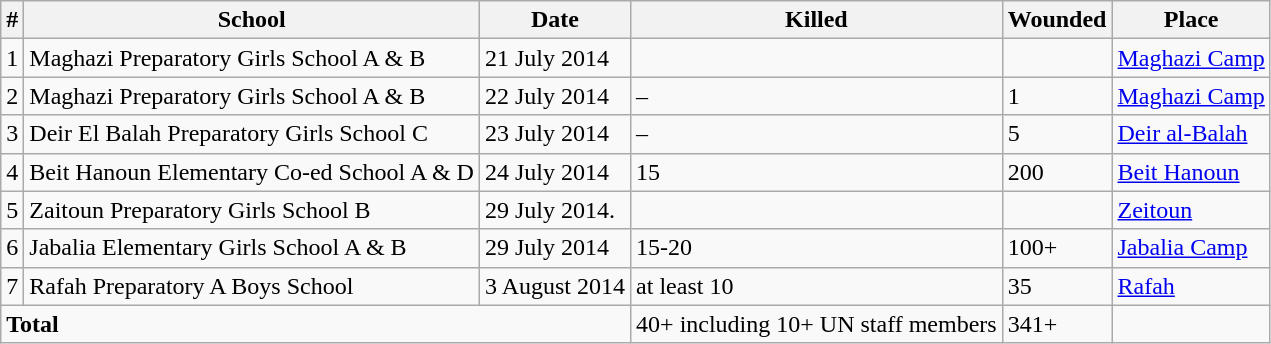<table class="wikitable">
<tr>
<th>#</th>
<th>School</th>
<th>Date</th>
<th>Killed</th>
<th>Wounded</th>
<th>Place</th>
</tr>
<tr>
<td>1</td>
<td>Maghazi Preparatory Girls School A & B</td>
<td>21 July 2014</td>
<td></td>
<td></td>
<td><a href='#'>Maghazi Camp</a></td>
</tr>
<tr>
<td>2</td>
<td>Maghazi Preparatory Girls School A & B</td>
<td>22 July 2014</td>
<td>–</td>
<td>1</td>
<td><a href='#'>Maghazi Camp</a></td>
</tr>
<tr>
<td>3</td>
<td>Deir El Balah Preparatory Girls School C</td>
<td>23 July 2014</td>
<td>–</td>
<td>5</td>
<td><a href='#'>Deir al-Balah</a></td>
</tr>
<tr>
<td>4</td>
<td>Beit Hanoun Elementary Co-ed School A & D</td>
<td>24 July 2014</td>
<td>15</td>
<td>200</td>
<td><a href='#'>Beit Hanoun</a></td>
</tr>
<tr>
<td>5</td>
<td>Zaitoun Preparatory Girls School B</td>
<td>29 July 2014.</td>
<td></td>
<td></td>
<td><a href='#'>Zeitoun</a></td>
</tr>
<tr>
<td>6</td>
<td>Jabalia Elementary Girls School A & B</td>
<td>29 July 2014</td>
<td>15-20</td>
<td>100+</td>
<td><a href='#'>Jabalia Camp</a></td>
</tr>
<tr>
<td>7</td>
<td>Rafah Preparatory A Boys School</td>
<td>3 August 2014</td>
<td>at least 10</td>
<td>35</td>
<td><a href='#'>Rafah</a></td>
</tr>
<tr>
<td colspan=3><strong>Total</strong></td>
<td>40+ including 10+ UN staff members</td>
<td>341+</td>
<td></td>
</tr>
</table>
